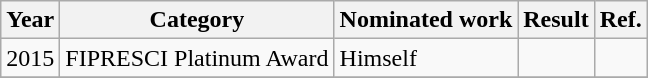<table class="wikitable sortable">
<tr>
<th>Year</th>
<th>Category</th>
<th>Nominated work</th>
<th>Result</th>
<th>Ref.</th>
</tr>
<tr>
<td>2015</td>
<td>FIPRESCI Platinum Award</td>
<td>Himself</td>
<td></td>
<td></td>
</tr>
<tr>
</tr>
</table>
